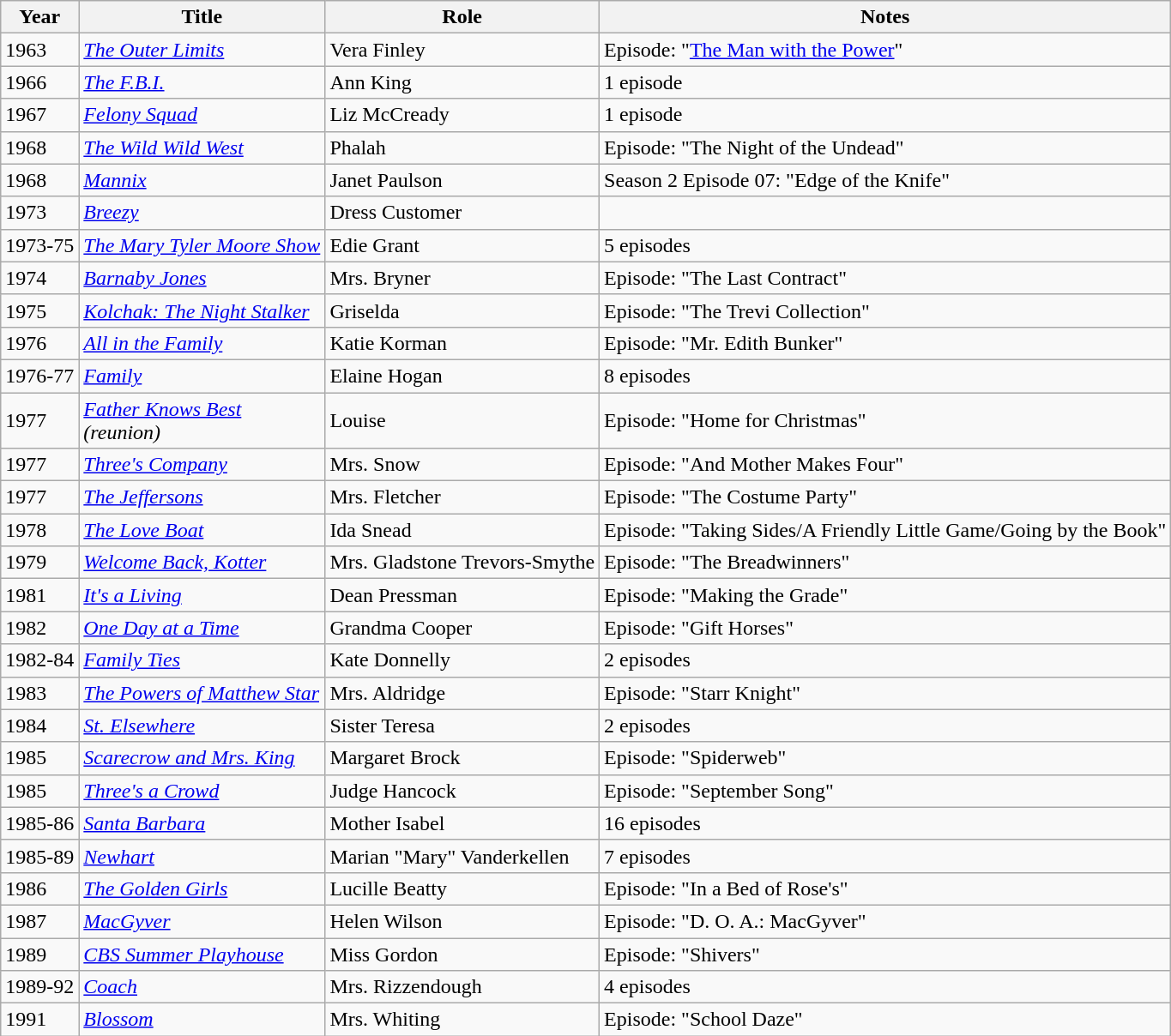<table class="wikitable sortable">
<tr>
<th>Year</th>
<th>Title</th>
<th>Role</th>
<th class="unsortable">Notes</th>
</tr>
<tr>
<td>1963</td>
<td><em><a href='#'>The Outer Limits</a></em></td>
<td>Vera Finley</td>
<td>Episode: "<a href='#'>The Man with the Power</a>"</td>
</tr>
<tr>
<td>1966</td>
<td><em><a href='#'>The F.B.I.</a></em></td>
<td>Ann King</td>
<td>1 episode</td>
</tr>
<tr>
<td>1967</td>
<td><em><a href='#'>Felony Squad</a></em></td>
<td>Liz McCready</td>
<td>1 episode</td>
</tr>
<tr>
<td>1968</td>
<td><em><a href='#'>The Wild Wild West</a></em></td>
<td>Phalah</td>
<td>Episode: "The Night of the Undead"</td>
</tr>
<tr>
<td>1968</td>
<td><em><a href='#'>Mannix</a></em></td>
<td>Janet Paulson</td>
<td>Season 2 Episode 07: "Edge of the Knife"</td>
</tr>
<tr>
<td>1973</td>
<td><em><a href='#'>Breezy</a></em></td>
<td>Dress Customer</td>
<td></td>
</tr>
<tr>
<td>1973-75</td>
<td><em><a href='#'>The Mary Tyler Moore Show</a></em></td>
<td>Edie Grant</td>
<td>5 episodes</td>
</tr>
<tr>
<td>1974</td>
<td><em><a href='#'>Barnaby Jones</a></em></td>
<td>Mrs. Bryner</td>
<td>Episode: "The Last Contract"</td>
</tr>
<tr>
<td>1975</td>
<td><em><a href='#'>Kolchak: The Night Stalker</a></em></td>
<td>Griselda</td>
<td>Episode: "The Trevi Collection"</td>
</tr>
<tr>
<td>1976</td>
<td><em><a href='#'>All in the Family</a></em></td>
<td>Katie Korman</td>
<td>Episode: "Mr. Edith Bunker"</td>
</tr>
<tr>
<td>1976-77</td>
<td><em><a href='#'>Family</a></em></td>
<td>Elaine Hogan</td>
<td>8 episodes</td>
</tr>
<tr>
<td>1977</td>
<td><em><a href='#'>Father Knows Best</a><br>(reunion)</em></td>
<td>Louise</td>
<td>Episode: "Home for Christmas"</td>
</tr>
<tr>
<td>1977</td>
<td><em><a href='#'>Three's Company</a></em></td>
<td>Mrs. Snow</td>
<td>Episode: "And Mother Makes Four"</td>
</tr>
<tr>
<td>1977</td>
<td><em><a href='#'>The Jeffersons</a></em></td>
<td>Mrs. Fletcher</td>
<td>Episode: "The Costume Party"</td>
</tr>
<tr>
<td>1978</td>
<td><em><a href='#'>The Love Boat</a></em></td>
<td>Ida Snead</td>
<td>Episode: "Taking Sides/A Friendly Little Game/Going by the Book"</td>
</tr>
<tr>
<td>1979</td>
<td><em><a href='#'>Welcome Back, Kotter</a></em></td>
<td>Mrs. Gladstone Trevors-Smythe</td>
<td>Episode: "The Breadwinners"</td>
</tr>
<tr>
<td>1981</td>
<td><em><a href='#'>It's a Living</a></em></td>
<td>Dean Pressman</td>
<td>Episode: "Making the Grade"</td>
</tr>
<tr>
<td>1982</td>
<td><em><a href='#'>One Day at a Time</a></em></td>
<td>Grandma Cooper</td>
<td>Episode: "Gift Horses"</td>
</tr>
<tr>
<td>1982-84</td>
<td><em><a href='#'>Family Ties</a></em></td>
<td>Kate Donnelly</td>
<td>2 episodes</td>
</tr>
<tr>
<td>1983</td>
<td><em><a href='#'>The Powers of Matthew Star</a></em></td>
<td>Mrs. Aldridge</td>
<td>Episode: "Starr Knight"</td>
</tr>
<tr>
<td>1984</td>
<td><em><a href='#'>St. Elsewhere</a></em></td>
<td>Sister Teresa</td>
<td>2 episodes</td>
</tr>
<tr>
<td>1985</td>
<td><em><a href='#'>Scarecrow and Mrs. King</a></em></td>
<td>Margaret Brock</td>
<td>Episode: "Spiderweb"</td>
</tr>
<tr>
<td>1985</td>
<td><em><a href='#'>Three's a Crowd</a></em></td>
<td>Judge Hancock</td>
<td>Episode: "September Song"</td>
</tr>
<tr>
<td>1985-86</td>
<td><em><a href='#'>Santa Barbara</a></em></td>
<td>Mother Isabel</td>
<td>16 episodes</td>
</tr>
<tr>
<td>1985-89</td>
<td><em><a href='#'>Newhart</a></em></td>
<td>Marian "Mary" Vanderkellen</td>
<td>7 episodes</td>
</tr>
<tr>
<td>1986</td>
<td><em><a href='#'>The Golden Girls</a></em></td>
<td>Lucille Beatty</td>
<td>Episode: "In a Bed of Rose's"</td>
</tr>
<tr>
<td>1987</td>
<td><em><a href='#'>MacGyver</a></em></td>
<td>Helen Wilson</td>
<td>Episode: "D. O. A.: MacGyver"</td>
</tr>
<tr>
<td>1989</td>
<td><em><a href='#'>CBS Summer Playhouse</a></em></td>
<td>Miss Gordon</td>
<td>Episode: "Shivers"</td>
</tr>
<tr>
<td nowrap>1989-92</td>
<td><em><a href='#'>Coach</a></em></td>
<td>Mrs. Rizzendough</td>
<td>4 episodes</td>
</tr>
<tr>
<td>1991</td>
<td><em><a href='#'>Blossom</a></em></td>
<td>Mrs. Whiting</td>
<td>Episode: "School Daze"</td>
</tr>
</table>
